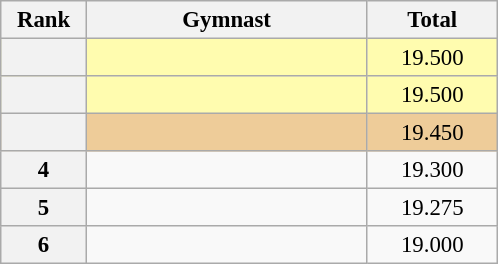<table class="wikitable sortable" style="text-align:center; font-size:95%">
<tr>
<th scope="col" style="width:50px;">Rank</th>
<th scope="col" style="width:180px;">Gymnast</th>
<th scope="col" style="width:80px;">Total</th>
</tr>
<tr style="background:#fffcaf;">
<th scope=row style="text-align:center"></th>
<td style="text-align:left;"></td>
<td>19.500</td>
</tr>
<tr style="background:#fffcaf;">
<th scope=row style="text-align:center"></th>
<td style="text-align:left;"></td>
<td>19.500</td>
</tr>
<tr style="background:#ec9;">
<th scope=row style="text-align:center"></th>
<td style="text-align:left;"></td>
<td>19.450</td>
</tr>
<tr>
<th scope=row style="text-align:center">4</th>
<td style="text-align:left;"></td>
<td>19.300</td>
</tr>
<tr>
<th scope=row style="text-align:center">5</th>
<td style="text-align:left;"></td>
<td>19.275</td>
</tr>
<tr>
<th scope=row style="text-align:center">6</th>
<td style="text-align:left;"></td>
<td>19.000</td>
</tr>
</table>
